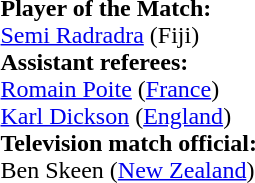<table style="width:100%">
<tr>
<td><br><strong>Player of the Match:</strong>
<br><a href='#'>Semi Radradra</a> (Fiji)<br><strong>Assistant referees:</strong>
<br><a href='#'>Romain Poite</a> (<a href='#'>France</a>)
<br><a href='#'>Karl Dickson</a> (<a href='#'>England</a>)
<br><strong>Television match official:</strong>
<br>Ben Skeen (<a href='#'>New Zealand</a>)</td>
</tr>
</table>
